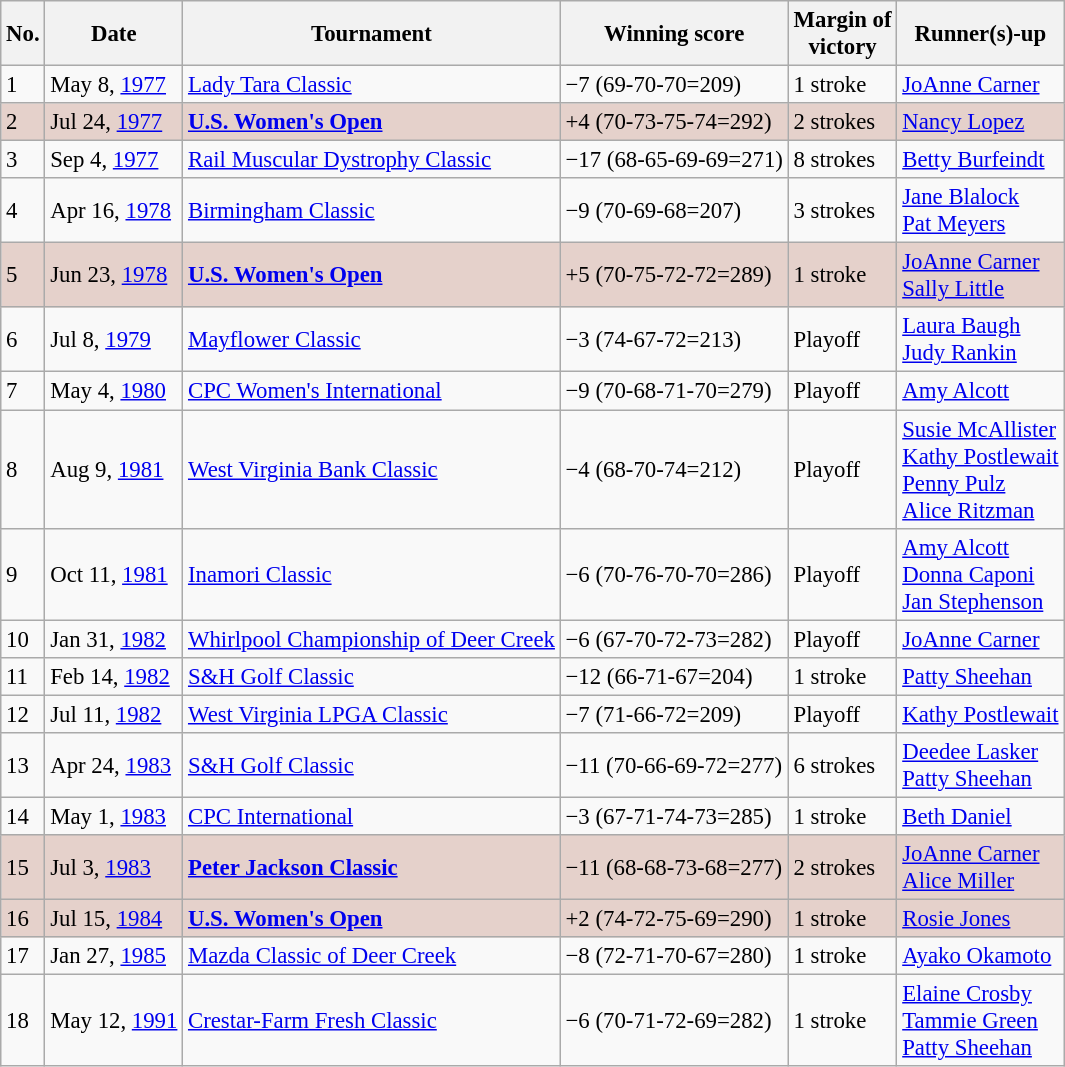<table class="wikitable" style="font-size:95%;">
<tr>
<th>No.</th>
<th>Date</th>
<th>Tournament</th>
<th>Winning score</th>
<th>Margin of<br>victory</th>
<th>Runner(s)-up</th>
</tr>
<tr>
<td>1</td>
<td>May 8, <a href='#'>1977</a></td>
<td><a href='#'>Lady Tara Classic</a></td>
<td>−7 (69-70-70=209)</td>
<td>1 stroke</td>
<td> <a href='#'>JoAnne Carner</a></td>
</tr>
<tr style="background:#e5d1cb;">
<td>2</td>
<td>Jul 24, <a href='#'>1977</a></td>
<td><strong><a href='#'>U.S. Women's Open</a></strong></td>
<td>+4 (70-73-75-74=292)</td>
<td>2 strokes</td>
<td> <a href='#'>Nancy Lopez</a></td>
</tr>
<tr>
<td>3</td>
<td>Sep 4, <a href='#'>1977</a></td>
<td><a href='#'>Rail Muscular Dystrophy Classic</a></td>
<td>−17 (68-65-69-69=271)</td>
<td>8 strokes</td>
<td> <a href='#'>Betty Burfeindt</a></td>
</tr>
<tr>
<td>4</td>
<td>Apr 16, <a href='#'>1978</a></td>
<td><a href='#'>Birmingham Classic</a></td>
<td>−9 (70-69-68=207)</td>
<td>3 strokes</td>
<td> <a href='#'>Jane Blalock</a><br> <a href='#'>Pat Meyers</a></td>
</tr>
<tr style="background:#e5d1cb;">
<td>5</td>
<td>Jun 23, <a href='#'>1978</a></td>
<td><strong><a href='#'>U.S. Women's Open</a></strong></td>
<td>+5 (70-75-72-72=289)</td>
<td>1 stroke</td>
<td> <a href='#'>JoAnne Carner</a><br> <a href='#'>Sally Little</a></td>
</tr>
<tr>
<td>6</td>
<td>Jul 8, <a href='#'>1979</a></td>
<td><a href='#'>Mayflower Classic</a></td>
<td>−3 (74-67-72=213)</td>
<td>Playoff</td>
<td> <a href='#'>Laura Baugh</a><br> <a href='#'>Judy Rankin</a></td>
</tr>
<tr>
<td>7</td>
<td>May 4, <a href='#'>1980</a></td>
<td><a href='#'>CPC Women's International</a></td>
<td>−9 (70-68-71-70=279)</td>
<td>Playoff</td>
<td> <a href='#'>Amy Alcott</a></td>
</tr>
<tr>
<td>8</td>
<td>Aug 9, <a href='#'>1981</a></td>
<td><a href='#'>West Virginia Bank Classic</a></td>
<td>−4 (68-70-74=212)</td>
<td>Playoff</td>
<td> <a href='#'>Susie McAllister</a><br> <a href='#'>Kathy Postlewait</a><br> <a href='#'>Penny Pulz</a><br> <a href='#'>Alice Ritzman</a></td>
</tr>
<tr>
<td>9</td>
<td>Oct 11, <a href='#'>1981</a></td>
<td><a href='#'>Inamori Classic</a></td>
<td>−6 (70-76-70-70=286)</td>
<td>Playoff</td>
<td> <a href='#'>Amy Alcott</a><br> <a href='#'>Donna Caponi</a><br> <a href='#'>Jan Stephenson</a></td>
</tr>
<tr>
<td>10</td>
<td>Jan 31, <a href='#'>1982</a></td>
<td><a href='#'>Whirlpool Championship of Deer Creek</a></td>
<td>−6 (67-70-72-73=282)</td>
<td>Playoff</td>
<td> <a href='#'>JoAnne Carner</a></td>
</tr>
<tr>
<td>11</td>
<td>Feb 14, <a href='#'>1982</a></td>
<td><a href='#'>S&H Golf Classic</a></td>
<td>−12 (66-71-67=204)</td>
<td>1 stroke</td>
<td> <a href='#'>Patty Sheehan</a></td>
</tr>
<tr>
<td>12</td>
<td>Jul 11, <a href='#'>1982</a></td>
<td><a href='#'>West Virginia LPGA Classic</a></td>
<td>−7 (71-66-72=209)</td>
<td>Playoff</td>
<td> <a href='#'>Kathy Postlewait</a></td>
</tr>
<tr>
<td>13</td>
<td>Apr 24, <a href='#'>1983</a></td>
<td><a href='#'>S&H Golf Classic</a></td>
<td>−11 (70-66-69-72=277)</td>
<td>6 strokes</td>
<td> <a href='#'>Deedee Lasker</a><br> <a href='#'>Patty Sheehan</a></td>
</tr>
<tr>
<td>14</td>
<td>May 1, <a href='#'>1983</a></td>
<td><a href='#'>CPC International</a></td>
<td>−3 (67-71-74-73=285)</td>
<td>1 stroke</td>
<td> <a href='#'>Beth Daniel</a></td>
</tr>
<tr style="background:#e5d1cb;">
<td>15</td>
<td>Jul 3, <a href='#'>1983</a></td>
<td><strong><a href='#'>Peter Jackson Classic</a></strong></td>
<td>−11 (68-68-73-68=277)</td>
<td>2 strokes</td>
<td> <a href='#'>JoAnne Carner</a><br> <a href='#'>Alice Miller</a></td>
</tr>
<tr style="background:#e5d1cb;">
<td>16</td>
<td>Jul 15, <a href='#'>1984</a></td>
<td><strong><a href='#'>U.S. Women's Open</a></strong></td>
<td>+2 (74-72-75-69=290)</td>
<td>1 stroke</td>
<td> <a href='#'>Rosie Jones</a></td>
</tr>
<tr>
<td>17</td>
<td>Jan 27, <a href='#'>1985</a></td>
<td><a href='#'>Mazda Classic of Deer Creek</a></td>
<td>−8 (72-71-70-67=280)</td>
<td>1 stroke</td>
<td> <a href='#'>Ayako Okamoto</a></td>
</tr>
<tr>
<td>18</td>
<td>May 12, <a href='#'>1991</a></td>
<td><a href='#'>Crestar-Farm Fresh Classic</a></td>
<td>−6 (70-71-72-69=282)</td>
<td>1 stroke</td>
<td> <a href='#'>Elaine Crosby</a><br> <a href='#'>Tammie Green</a><br> <a href='#'>Patty Sheehan</a></td>
</tr>
</table>
